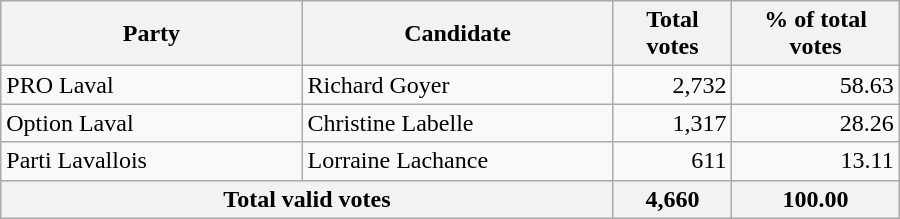<table style="width:600px;" class="wikitable">
<tr style="background-color:#E9E9E9">
<th colspan="2" style="width: 200px">Party</th>
<th colspan="1" style="width: 200px">Candidate</th>
<th align="right">Total votes</th>
<th align="right">% of total votes</th>
</tr>
<tr>
<td colspan="2" align="left">PRO Laval</td>
<td align="left">Richard Goyer</td>
<td align="right">2,732</td>
<td align="right">58.63</td>
</tr>
<tr>
<td colspan="2" align="left">Option Laval</td>
<td align="left">Christine Labelle</td>
<td align="right">1,317</td>
<td align="right">28.26</td>
</tr>
<tr>
<td colspan="2" align="left">Parti Lavallois</td>
<td align="left">Lorraine Lachance</td>
<td align="right">611</td>
<td align="right">13.11</td>
</tr>
<tr bgcolor="#EEEEEE">
<th colspan="3"  align="left">Total valid votes</th>
<th align="right">4,660</th>
<th align="right">100.00</th>
</tr>
</table>
